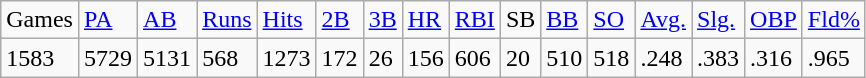<table class="wikitable">
<tr>
<td>Games</td>
<td><a href='#'>PA</a></td>
<td><a href='#'>AB</a></td>
<td><a href='#'>Runs</a></td>
<td><a href='#'>Hits</a></td>
<td><a href='#'>2B</a></td>
<td><a href='#'>3B</a></td>
<td><a href='#'>HR</a></td>
<td><a href='#'>RBI</a></td>
<td>SB</td>
<td><a href='#'>BB</a></td>
<td><a href='#'>SO</a></td>
<td><a href='#'>Avg.</a></td>
<td><a href='#'>Slg.</a></td>
<td><a href='#'>OBP</a></td>
<td><a href='#'>Fld%</a></td>
</tr>
<tr>
<td>1583</td>
<td>5729</td>
<td>5131</td>
<td>568</td>
<td>1273</td>
<td>172</td>
<td>26</td>
<td>156</td>
<td>606</td>
<td>20</td>
<td>510</td>
<td>518</td>
<td>.248</td>
<td>.383</td>
<td>.316</td>
<td>.965</td>
</tr>
</table>
